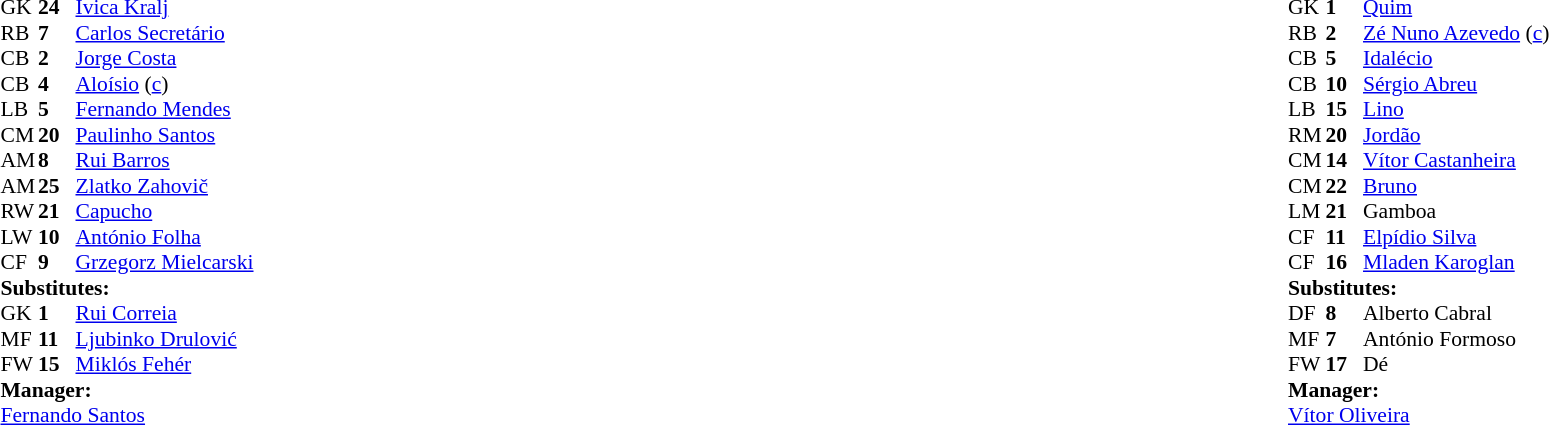<table width="100%">
<tr>
<td valign="top" width="50%"><br><table style="font-size: 90%" cellspacing="0" cellpadding="0">
<tr>
<td colspan="4"></td>
</tr>
<tr>
<th width=25></th>
<th width=25></th>
</tr>
<tr>
<td>GK</td>
<td><strong>24</strong></td>
<td> <a href='#'>Ivica Kralj</a></td>
<td></td>
<td></td>
</tr>
<tr>
<td>RB</td>
<td><strong>7</strong></td>
<td> <a href='#'>Carlos Secretário</a></td>
</tr>
<tr>
<td>CB</td>
<td><strong>2</strong></td>
<td> <a href='#'>Jorge Costa</a></td>
</tr>
<tr>
<td>CB</td>
<td><strong>4</strong></td>
<td> <a href='#'>Aloísio</a> (<a href='#'>c</a>)</td>
</tr>
<tr>
<td>LB</td>
<td><strong>5</strong></td>
<td> <a href='#'>Fernando Mendes</a></td>
</tr>
<tr>
<td>CM</td>
<td><strong>20</strong></td>
<td> <a href='#'>Paulinho Santos</a></td>
</tr>
<tr>
<td>AM</td>
<td><strong>8</strong></td>
<td> <a href='#'>Rui Barros</a></td>
</tr>
<tr>
<td>AM</td>
<td><strong>25</strong></td>
<td> <a href='#'>Zlatko Zahovič</a></td>
</tr>
<tr>
<td>RW</td>
<td><strong>21</strong></td>
<td> <a href='#'>Capucho</a></td>
<td></td>
<td></td>
</tr>
<tr>
<td>LW</td>
<td><strong>10</strong></td>
<td> <a href='#'>António Folha</a></td>
<td></td>
<td></td>
</tr>
<tr>
<td>CF</td>
<td><strong>9</strong></td>
<td> <a href='#'>Grzegorz Mielcarski</a></td>
</tr>
<tr>
<td colspan=3><strong>Substitutes:</strong></td>
</tr>
<tr>
<td>GK</td>
<td><strong>1</strong></td>
<td> <a href='#'>Rui Correia</a></td>
<td></td>
<td></td>
</tr>
<tr>
<td>MF</td>
<td><strong>11</strong></td>
<td> <a href='#'>Ljubinko Drulović</a></td>
<td></td>
<td></td>
</tr>
<tr>
<td>FW</td>
<td><strong>15</strong></td>
<td> <a href='#'>Miklós Fehér</a></td>
<td></td>
<td></td>
</tr>
<tr>
<td colspan=3><strong>Manager:</strong></td>
</tr>
<tr>
<td colspan=4> <a href='#'>Fernando Santos</a></td>
</tr>
</table>
</td>
<td valign="top"></td>
<td valign="top" width="50%"><br><table style="font-size: 90%" cellspacing="0" cellpadding="0" align=center>
<tr>
<td colspan="4"></td>
</tr>
<tr>
<th width=25></th>
<th width=25></th>
</tr>
<tr>
<td>GK</td>
<td><strong>1</strong></td>
<td> <a href='#'>Quim</a></td>
</tr>
<tr>
<td>RB</td>
<td><strong>2</strong></td>
<td> <a href='#'>Zé Nuno Azevedo</a> (<a href='#'>c</a>)</td>
</tr>
<tr>
<td>CB</td>
<td><strong>5</strong></td>
<td> <a href='#'>Idalécio</a></td>
</tr>
<tr>
<td>CB</td>
<td><strong>10</strong></td>
<td> <a href='#'>Sérgio Abreu</a></td>
</tr>
<tr>
<td>LB</td>
<td><strong>15</strong></td>
<td> <a href='#'>Lino</a></td>
</tr>
<tr>
<td>RM</td>
<td><strong>20</strong></td>
<td> <a href='#'>Jordão</a></td>
</tr>
<tr>
<td>CM</td>
<td><strong>14</strong></td>
<td> <a href='#'>Vítor Castanheira</a></td>
</tr>
<tr>
<td>CM</td>
<td><strong>22</strong></td>
<td> <a href='#'>Bruno</a></td>
<td></td>
<td></td>
</tr>
<tr>
<td>LM</td>
<td><strong>21</strong></td>
<td> Gamboa</td>
<td></td>
<td></td>
</tr>
<tr>
<td>CF</td>
<td><strong>11</strong></td>
<td> <a href='#'>Elpídio Silva</a></td>
</tr>
<tr>
<td>CF</td>
<td><strong>16</strong></td>
<td> <a href='#'>Mladen Karoglan</a></td>
<td></td>
<td></td>
</tr>
<tr>
<td colspan=3><strong>Substitutes:</strong></td>
</tr>
<tr>
<td>DF</td>
<td><strong>8</strong></td>
<td> Alberto Cabral</td>
<td></td>
<td></td>
</tr>
<tr>
<td>MF</td>
<td><strong>7</strong></td>
<td> António Formoso</td>
<td></td>
<td></td>
</tr>
<tr>
<td>FW</td>
<td><strong>17</strong></td>
<td> Dé</td>
<td></td>
<td></td>
</tr>
<tr>
<td colspan=3><strong>Manager:</strong></td>
</tr>
<tr>
<td colspan=4> <a href='#'>Vítor Oliveira</a></td>
</tr>
</table>
</td>
</tr>
</table>
